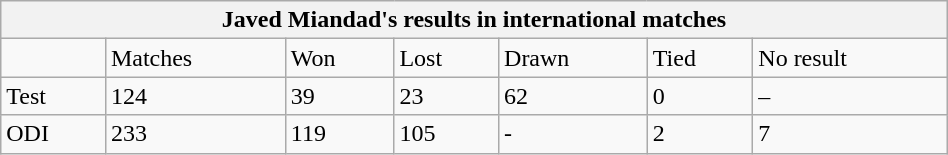<table class="wikitable" style="float:right; margin-left:1em; width:50%">
<tr>
<th colspan="7"><strong>Javed Miandad's results in international matches</strong></th>
</tr>
<tr>
<td> </td>
<td>Matches</td>
<td>Won</td>
<td>Lost</td>
<td>Drawn</td>
<td>Tied</td>
<td>No result</td>
</tr>
<tr>
<td>Test</td>
<td>124</td>
<td>39</td>
<td>23</td>
<td>62</td>
<td>0</td>
<td>–</td>
</tr>
<tr>
<td>ODI</td>
<td>233</td>
<td>119</td>
<td>105</td>
<td>-</td>
<td>2</td>
<td>7</td>
</tr>
</table>
